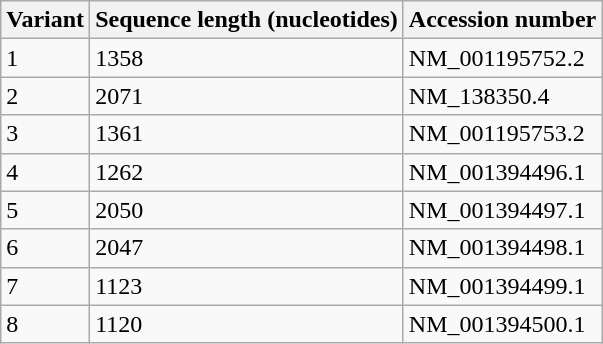<table class="wikitable">
<tr>
<th>Variant</th>
<th>Sequence length (nucleotides)</th>
<th><strong>Accession number</strong></th>
</tr>
<tr>
<td>1</td>
<td>1358</td>
<td>NM_001195752.2</td>
</tr>
<tr>
<td>2</td>
<td>2071</td>
<td>NM_138350.4</td>
</tr>
<tr>
<td>3</td>
<td>1361</td>
<td>NM_001195753.2</td>
</tr>
<tr>
<td>4</td>
<td>1262</td>
<td>NM_001394496.1</td>
</tr>
<tr>
<td>5</td>
<td>2050</td>
<td>NM_001394497.1</td>
</tr>
<tr>
<td>6</td>
<td>2047</td>
<td>NM_001394498.1</td>
</tr>
<tr>
<td>7</td>
<td>1123</td>
<td>NM_001394499.1</td>
</tr>
<tr>
<td>8</td>
<td>1120</td>
<td>NM_001394500.1</td>
</tr>
</table>
